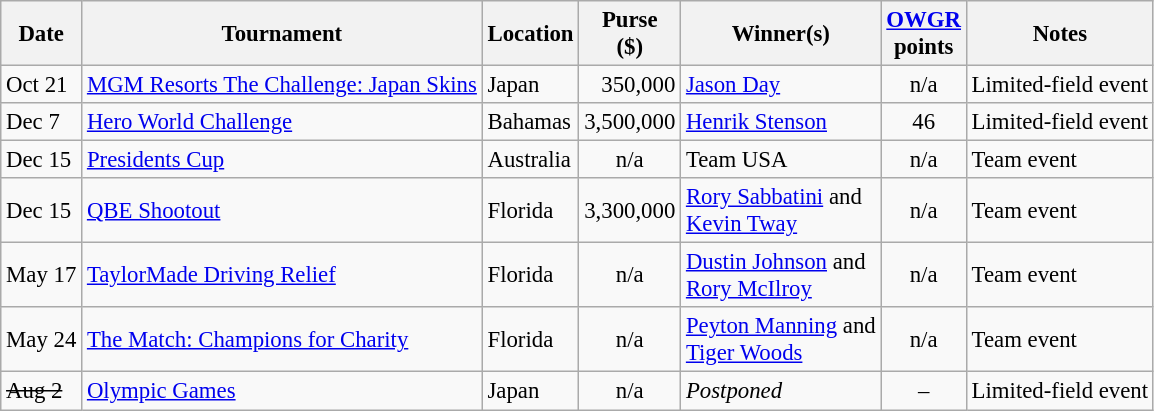<table class="wikitable" style="font-size:95%">
<tr>
<th>Date</th>
<th>Tournament</th>
<th>Location</th>
<th>Purse<br>($)</th>
<th>Winner(s)</th>
<th><a href='#'>OWGR</a><br>points</th>
<th>Notes</th>
</tr>
<tr>
<td>Oct 21</td>
<td><a href='#'>MGM Resorts The Challenge: Japan Skins</a></td>
<td>Japan</td>
<td align=right>350,000</td>
<td> <a href='#'>Jason Day</a></td>
<td align=center>n/a</td>
<td>Limited-field event</td>
</tr>
<tr>
<td>Dec 7</td>
<td><a href='#'>Hero World Challenge</a></td>
<td>Bahamas</td>
<td align=right>3,500,000</td>
<td> <a href='#'>Henrik Stenson</a></td>
<td align=center>46</td>
<td>Limited-field event</td>
</tr>
<tr>
<td>Dec 15</td>
<td><a href='#'>Presidents Cup</a></td>
<td>Australia</td>
<td align=center>n/a</td>
<td> Team USA</td>
<td align=center>n/a</td>
<td>Team event</td>
</tr>
<tr>
<td>Dec 15</td>
<td><a href='#'>QBE Shootout</a></td>
<td>Florida</td>
<td align=right>3,300,000</td>
<td> <a href='#'>Rory Sabbatini</a> and<br> <a href='#'>Kevin Tway</a></td>
<td align=center>n/a</td>
<td>Team event</td>
</tr>
<tr>
<td>May 17</td>
<td><a href='#'>TaylorMade Driving Relief</a></td>
<td>Florida</td>
<td align=center>n/a</td>
<td> <a href='#'>Dustin Johnson</a> and<br> <a href='#'>Rory McIlroy</a></td>
<td align=center>n/a</td>
<td>Team event</td>
</tr>
<tr>
<td>May 24</td>
<td><a href='#'>The Match: Champions for Charity</a></td>
<td>Florida</td>
<td align=center>n/a</td>
<td> <a href='#'>Peyton Manning</a> and<br> <a href='#'>Tiger Woods</a></td>
<td align=center>n/a</td>
<td>Team event</td>
</tr>
<tr>
<td><s>Aug 2</s></td>
<td><a href='#'>Olympic Games</a></td>
<td>Japan</td>
<td align="center">n/a</td>
<td><em>Postponed</em></td>
<td align=center>–</td>
<td>Limited-field event</td>
</tr>
</table>
